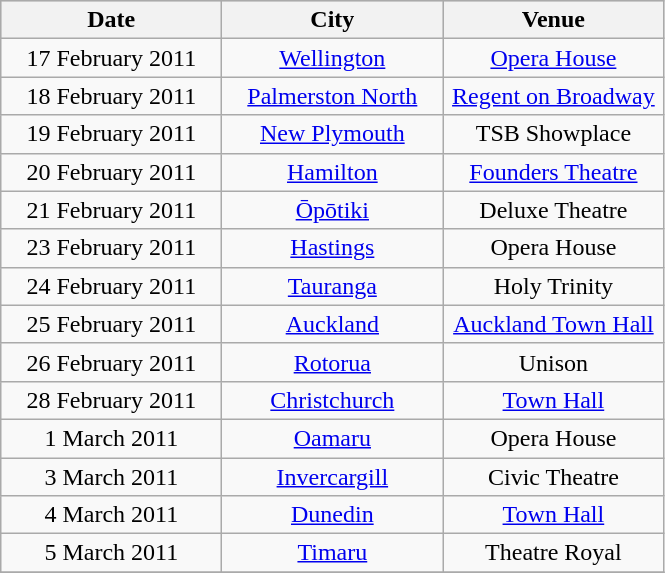<table class="wikitable" style="text-align:center;">
<tr bgcolor="#CCCCCC">
<th width="140">Date</th>
<th width="140">City</th>
<th width="140">Venue</th>
</tr>
<tr>
<td>17 February 2011</td>
<td><a href='#'>Wellington</a></td>
<td><a href='#'>Opera House</a></td>
</tr>
<tr>
<td>18 February 2011</td>
<td><a href='#'>Palmerston North</a></td>
<td><a href='#'>Regent on Broadway</a></td>
</tr>
<tr>
<td>19 February 2011</td>
<td><a href='#'>New Plymouth</a></td>
<td>TSB Showplace</td>
</tr>
<tr>
<td>20 February 2011</td>
<td><a href='#'>Hamilton</a></td>
<td><a href='#'>Founders Theatre</a></td>
</tr>
<tr>
<td>21 February 2011</td>
<td><a href='#'>Ōpōtiki</a></td>
<td>Deluxe Theatre</td>
</tr>
<tr>
<td>23 February 2011</td>
<td><a href='#'>Hastings</a></td>
<td>Opera House</td>
</tr>
<tr>
<td>24 February 2011</td>
<td><a href='#'>Tauranga</a></td>
<td>Holy Trinity</td>
</tr>
<tr>
<td>25 February 2011</td>
<td><a href='#'>Auckland</a></td>
<td><a href='#'>Auckland Town Hall</a></td>
</tr>
<tr>
<td>26 February 2011</td>
<td><a href='#'>Rotorua</a></td>
<td>Unison</td>
</tr>
<tr>
<td>28 February 2011</td>
<td><a href='#'>Christchurch</a></td>
<td><a href='#'>Town Hall</a></td>
</tr>
<tr>
<td>1 March 2011</td>
<td><a href='#'>Oamaru</a></td>
<td>Opera House</td>
</tr>
<tr>
<td>3 March 2011</td>
<td><a href='#'>Invercargill</a></td>
<td>Civic Theatre</td>
</tr>
<tr>
<td>4 March 2011</td>
<td><a href='#'>Dunedin</a></td>
<td><a href='#'>Town Hall</a></td>
</tr>
<tr>
<td>5 March 2011</td>
<td><a href='#'>Timaru</a></td>
<td>Theatre Royal</td>
</tr>
<tr>
</tr>
</table>
